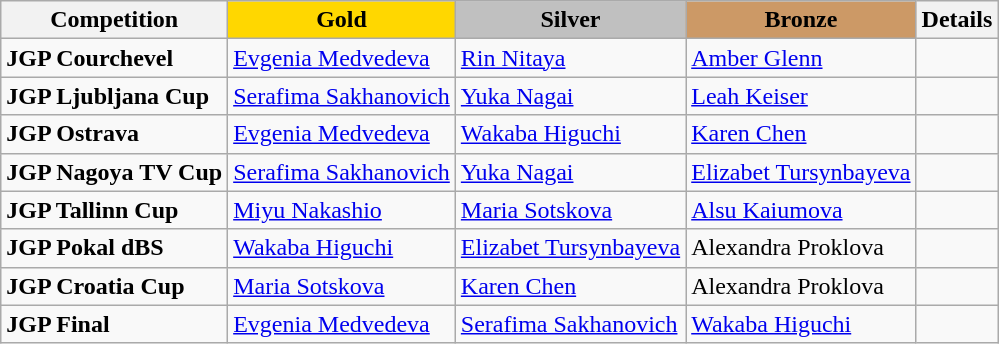<table class="wikitable">
<tr>
<th>Competition</th>
<td align=center bgcolor=gold><strong>Gold</strong></td>
<td align=center bgcolor=silver><strong>Silver</strong></td>
<td align=center bgcolor=cc9966><strong>Bronze</strong></td>
<th>Details</th>
</tr>
<tr>
<td><strong>JGP Courchevel</strong></td>
<td> <a href='#'>Evgenia Medvedeva</a></td>
<td> <a href='#'>Rin Nitaya</a></td>
<td> <a href='#'>Amber Glenn</a></td>
<td></td>
</tr>
<tr>
<td><strong>JGP Ljubljana Cup</strong></td>
<td> <a href='#'>Serafima Sakhanovich</a></td>
<td> <a href='#'>Yuka Nagai</a></td>
<td> <a href='#'>Leah Keiser</a></td>
<td></td>
</tr>
<tr>
<td><strong>JGP Ostrava</strong></td>
<td> <a href='#'>Evgenia Medvedeva</a></td>
<td> <a href='#'>Wakaba Higuchi</a></td>
<td> <a href='#'>Karen Chen</a></td>
<td></td>
</tr>
<tr>
<td><strong>JGP Nagoya TV Cup</strong></td>
<td> <a href='#'>Serafima Sakhanovich</a></td>
<td> <a href='#'>Yuka Nagai</a></td>
<td> <a href='#'>Elizabet Tursynbayeva</a></td>
<td></td>
</tr>
<tr>
<td><strong>JGP Tallinn Cup</strong></td>
<td> <a href='#'>Miyu Nakashio</a></td>
<td> <a href='#'>Maria Sotskova</a></td>
<td> <a href='#'>Alsu Kaiumova</a></td>
<td></td>
</tr>
<tr>
<td><strong>JGP Pokal dBS</strong></td>
<td> <a href='#'>Wakaba Higuchi</a></td>
<td> <a href='#'>Elizabet Tursynbayeva</a></td>
<td> Alexandra Proklova</td>
<td></td>
</tr>
<tr>
<td><strong>JGP Croatia Cup</strong></td>
<td> <a href='#'>Maria Sotskova</a></td>
<td> <a href='#'>Karen Chen</a></td>
<td> Alexandra Proklova</td>
<td></td>
</tr>
<tr>
<td><strong>JGP Final</strong></td>
<td> <a href='#'>Evgenia Medvedeva</a></td>
<td> <a href='#'>Serafima Sakhanovich</a></td>
<td> <a href='#'>Wakaba Higuchi</a></td>
<td></td>
</tr>
</table>
